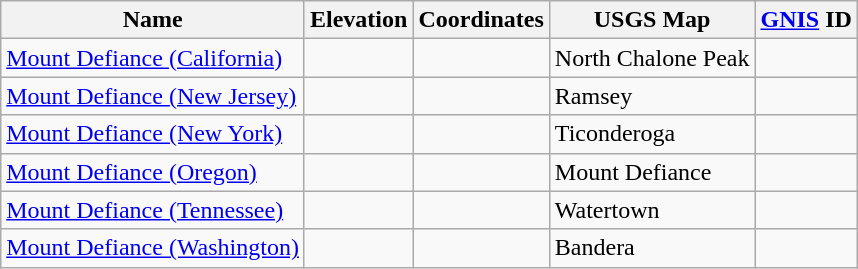<table class="wikitable sortable">
<tr>
<th>Name</th>
<th>Elevation</th>
<th>Coordinates</th>
<th>USGS Map</th>
<th><a href='#'>GNIS</a> ID</th>
</tr>
<tr>
<td><a href='#'>Mount Defiance (California)</a></td>
<td></td>
<td></td>
<td>North Chalone Peak</td>
<td></td>
</tr>
<tr>
<td><a href='#'>Mount Defiance (New Jersey)</a></td>
<td></td>
<td></td>
<td>Ramsey</td>
<td></td>
</tr>
<tr>
<td><a href='#'>Mount Defiance (New York)</a></td>
<td></td>
<td></td>
<td>Ticonderoga</td>
<td></td>
</tr>
<tr>
<td><a href='#'>Mount Defiance (Oregon)</a></td>
<td></td>
<td></td>
<td>Mount Defiance</td>
<td></td>
</tr>
<tr>
<td><a href='#'>Mount Defiance (Tennessee)</a></td>
<td></td>
<td></td>
<td>Watertown</td>
<td></td>
</tr>
<tr>
<td><a href='#'>Mount Defiance (Washington)</a></td>
<td></td>
<td></td>
<td>Bandera</td>
<td></td>
</tr>
</table>
